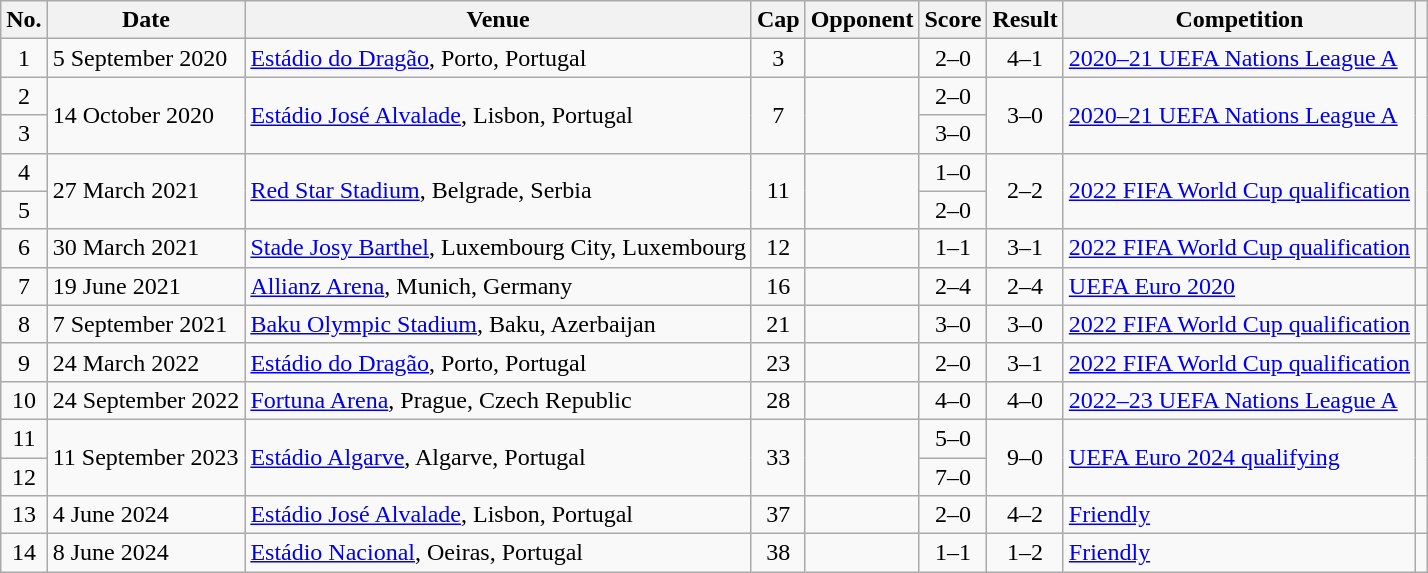<table class="wikitable sortable">
<tr>
<th scope="col">No.</th>
<th scope="col">Date</th>
<th scope="col">Venue</th>
<th scope="col">Cap</th>
<th scope="col">Opponent</th>
<th scope="col">Score</th>
<th scope="col">Result</th>
<th scope="col">Competition</th>
<th scope="col" class="unsortable"></th>
</tr>
<tr>
<td style="text-align: center;">1</td>
<td>5 September 2020</td>
<td><a href='#'>Estádio do Dragão</a>, Porto, Portugal</td>
<td style="text-align: center;">3</td>
<td></td>
<td style="text-align: center;">2–0</td>
<td style="text-align: center;">4–1</td>
<td><a href='#'>2020–21 UEFA Nations League A</a></td>
<td style="text-align: center;"></td>
</tr>
<tr>
<td style="text-align: center;">2</td>
<td rowspan="2">14 October 2020</td>
<td rowspan="2"><a href='#'>Estádio José Alvalade</a>, Lisbon, Portugal</td>
<td rowspan="2" style="text-align: center;">7</td>
<td rowspan="2"></td>
<td style="text-align: center;">2–0</td>
<td rowspan="2" style="text-align: center;">3–0</td>
<td rowspan="2"><a href='#'>2020–21 UEFA Nations League A</a></td>
<td rowspan="2" style="text-align: center;"></td>
</tr>
<tr>
<td style="text-align: center;">3</td>
<td style="text-align: center;">3–0</td>
</tr>
<tr>
<td style="text-align: center;">4</td>
<td rowspan="2">27 March 2021</td>
<td rowspan="2"><a href='#'>Red Star Stadium</a>, Belgrade, Serbia</td>
<td rowspan="2" style="text-align: center;">11</td>
<td rowspan="2"></td>
<td style="text-align: center;">1–0</td>
<td rowspan="2" style="text-align: center;">2–2</td>
<td rowspan="2"><a href='#'>2022 FIFA World Cup qualification</a></td>
<td rowspan="2" style="text-align: center;"></td>
</tr>
<tr>
<td style="text-align: center;">5</td>
<td style="text-align: center;">2–0</td>
</tr>
<tr>
<td style="text-align: center;">6</td>
<td>30 March 2021</td>
<td><a href='#'>Stade Josy Barthel</a>, Luxembourg City, Luxembourg</td>
<td style="text-align: center;">12</td>
<td></td>
<td style="text-align: center;">1–1</td>
<td style="text-align: center;">3–1</td>
<td><a href='#'>2022 FIFA World Cup qualification</a></td>
<td style="text-align: center;"></td>
</tr>
<tr>
<td style="text-align: center;">7</td>
<td>19 June 2021</td>
<td><a href='#'>Allianz Arena</a>, Munich, Germany</td>
<td style="text-align: center;">16</td>
<td></td>
<td style="text-align: center;">2–4</td>
<td style="text-align: center;">2–4</td>
<td><a href='#'>UEFA Euro 2020</a></td>
<td style="text-align: center;"></td>
</tr>
<tr>
<td style="text-align: center;">8</td>
<td>7 September 2021</td>
<td><a href='#'>Baku Olympic Stadium</a>, Baku, Azerbaijan</td>
<td style="text-align: center;">21</td>
<td></td>
<td style="text-align: center;">3–0</td>
<td style="text-align: center;">3–0</td>
<td><a href='#'>2022 FIFA World Cup qualification</a></td>
<td style="text-align: center;"></td>
</tr>
<tr>
<td style="text-align: center;">9</td>
<td>24 March 2022</td>
<td><a href='#'>Estádio do Dragão</a>, Porto, Portugal</td>
<td style="text-align: center;">23</td>
<td></td>
<td style="text-align: center;">2–0</td>
<td style="text-align: center;">3–1</td>
<td><a href='#'>2022 FIFA World Cup qualification</a></td>
<td style="text-align: center;"></td>
</tr>
<tr>
<td style="text-align: center;">10</td>
<td>24 September 2022</td>
<td><a href='#'>Fortuna Arena</a>, Prague, Czech Republic</td>
<td style="text-align: center;">28</td>
<td></td>
<td style="text-align: center;">4–0</td>
<td style="text-align: center;">4–0</td>
<td><a href='#'>2022–23 UEFA Nations League A</a></td>
<td style="text-align: center;"></td>
</tr>
<tr>
<td style="text-align: center;">11</td>
<td rowspan="2">11 September 2023</td>
<td rowspan="2"><a href='#'>Estádio Algarve</a>, Algarve, Portugal</td>
<td rowspan="2" style="text-align: center;">33</td>
<td rowspan="2"></td>
<td style="text-align: center;">5–0</td>
<td rowspan="2" style="text-align: center;">9–0</td>
<td rowspan="2"><a href='#'>UEFA Euro 2024 qualifying</a></td>
<td rowspan="2" style="text-align: center;"></td>
</tr>
<tr>
<td style="text-align: center;">12</td>
<td style="text-align: center;">7–0</td>
</tr>
<tr>
<td style="text-align: center;">13</td>
<td>4 June 2024</td>
<td><a href='#'>Estádio José Alvalade</a>, Lisbon, Portugal</td>
<td style="text-align: center;">37</td>
<td></td>
<td style="text-align: center;">2–0</td>
<td style="text-align: center;">4–2</td>
<td><a href='#'>Friendly</a></td>
<td style="text-align: center;"></td>
</tr>
<tr>
<td style="text-align: center;">14</td>
<td>8 June 2024</td>
<td><a href='#'>Estádio Nacional</a>, Oeiras, Portugal</td>
<td style="text-align: center;">38</td>
<td></td>
<td style="text-align: center;">1–1</td>
<td style="text-align: center;">1–2</td>
<td><a href='#'>Friendly</a></td>
<td style="text-align: center;"></td>
</tr>
</table>
